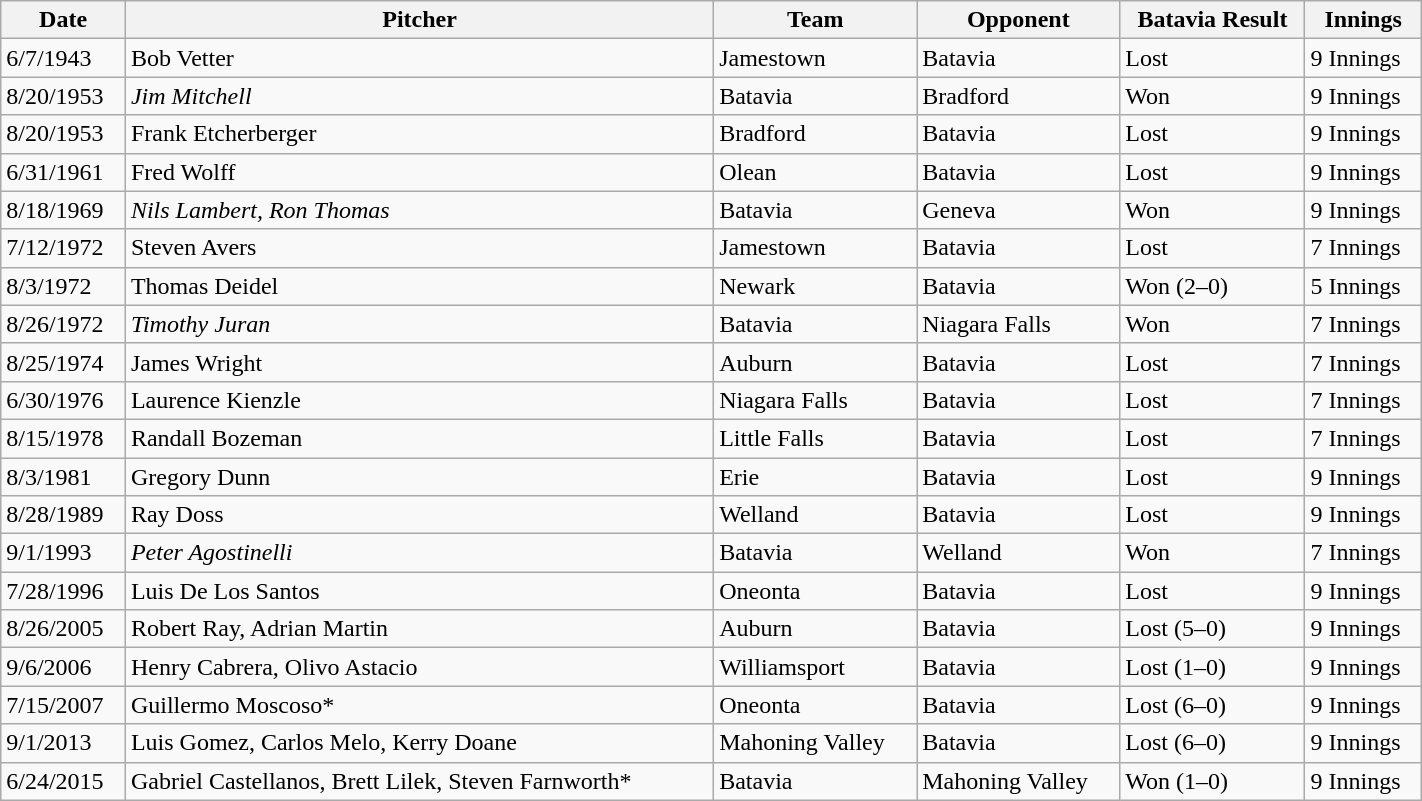<table class="wikitable sortable" style="width:75%; height:200px;" cellpadding="0">
<tr>
<th>Date</th>
<th>Pitcher</th>
<th>Team</th>
<th>Opponent</th>
<th>Batavia Result</th>
<th>Innings</th>
</tr>
<tr>
<td>6/7/1943</td>
<td>Bob Vetter</td>
<td>Jamestown</td>
<td>Batavia</td>
<td>Lost</td>
<td>9 Innings</td>
</tr>
<tr>
<td>8/20/1953</td>
<td><em>Jim Mitchell</em></td>
<td>Batavia</td>
<td>Bradford</td>
<td>Won</td>
<td>9 Innings</td>
</tr>
<tr>
<td>8/20/1953</td>
<td>Frank Etcherberger</td>
<td>Bradford</td>
<td>Batavia</td>
<td>Lost</td>
<td>9 Innings</td>
</tr>
<tr>
<td>6/31/1961</td>
<td>Fred Wolff</td>
<td>Olean</td>
<td>Batavia</td>
<td>Lost</td>
<td>9 Innings</td>
</tr>
<tr>
<td>8/18/1969</td>
<td><em>Nils Lambert, Ron Thomas</em></td>
<td>Batavia</td>
<td>Geneva</td>
<td>Won</td>
<td>9 Innings</td>
</tr>
<tr>
<td>7/12/1972</td>
<td>Steven Avers</td>
<td>Jamestown</td>
<td>Batavia</td>
<td>Lost</td>
<td>7 Innings</td>
</tr>
<tr>
<td>8/3/1972</td>
<td>Thomas Deidel</td>
<td>Newark</td>
<td>Batavia</td>
<td>Won (2–0)</td>
<td>5 Innings</td>
</tr>
<tr>
<td>8/26/1972</td>
<td><em>Timothy Juran</em></td>
<td>Batavia</td>
<td>Niagara Falls</td>
<td>Won</td>
<td>7 Innings</td>
</tr>
<tr>
<td>8/25/1974</td>
<td>James Wright</td>
<td>Auburn</td>
<td>Batavia</td>
<td>Lost</td>
<td>7 Innings</td>
</tr>
<tr>
<td>6/30/1976</td>
<td>Laurence Kienzle</td>
<td>Niagara Falls</td>
<td>Batavia</td>
<td>Lost</td>
<td>7 Innings</td>
</tr>
<tr>
<td>8/15/1978</td>
<td>Randall Bozeman</td>
<td>Little Falls</td>
<td>Batavia</td>
<td>Lost</td>
<td>7 Innings</td>
</tr>
<tr>
<td>8/3/1981</td>
<td>Gregory Dunn</td>
<td>Erie</td>
<td>Batavia</td>
<td>Lost</td>
<td>9 Innings</td>
</tr>
<tr>
<td>8/28/1989</td>
<td>Ray Doss</td>
<td>Welland</td>
<td>Batavia</td>
<td>Lost</td>
<td>9 Innings</td>
</tr>
<tr>
<td>9/1/1993</td>
<td><em>Peter Agostinelli</em></td>
<td>Batavia</td>
<td>Welland</td>
<td>Won</td>
<td>7 Innings</td>
</tr>
<tr>
<td>7/28/1996</td>
<td>Luis De Los Santos</td>
<td>Oneonta</td>
<td>Batavia</td>
<td>Lost</td>
<td>9 Innings</td>
</tr>
<tr>
<td>8/26/2005</td>
<td>Robert Ray, Adrian Martin</td>
<td>Auburn</td>
<td>Batavia</td>
<td>Lost (5–0)</td>
<td>9 Innings</td>
</tr>
<tr>
<td>9/6/2006</td>
<td>Henry Cabrera, Olivo Astacio</td>
<td>Williamsport</td>
<td>Batavia</td>
<td>Lost (1–0)</td>
<td>9 Innings</td>
</tr>
<tr>
<td>7/15/2007</td>
<td>Guillermo Moscoso*</td>
<td>Oneonta</td>
<td>Batavia</td>
<td>Lost (6–0)</td>
<td>9 Innings</td>
</tr>
<tr>
<td>9/1/2013</td>
<td>Luis Gomez, Carlos Melo, Kerry Doane</td>
<td>Mahoning Valley</td>
<td>Batavia</td>
<td>Lost (6–0)</td>
<td>9 Innings</td>
</tr>
<tr>
<td>6/24/2015</td>
<td>Gabriel Castellanos, Brett Lilek, Steven Farnworth*</td>
<td>Batavia</td>
<td>Mahoning Valley</td>
<td>Won (1–0)</td>
<td>9 Innings</td>
</tr>
</table>
